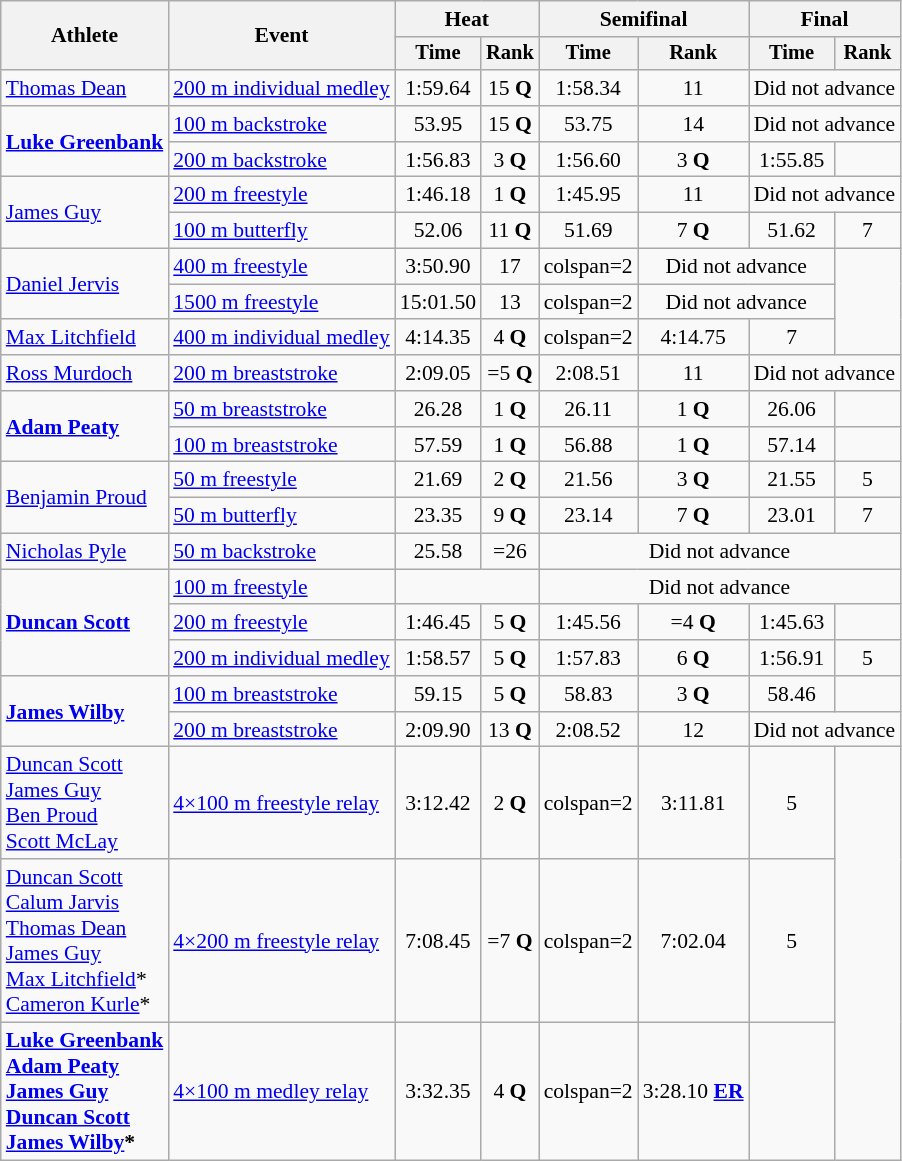<table class="wikitable" style="text-align:center; font-size:90%">
<tr>
<th rowspan="2">Athlete</th>
<th rowspan="2">Event</th>
<th colspan="2">Heat</th>
<th colspan="2">Semifinal</th>
<th colspan="2">Final</th>
</tr>
<tr style="font-size:95%">
<th>Time</th>
<th>Rank</th>
<th>Time</th>
<th>Rank</th>
<th>Time</th>
<th>Rank</th>
</tr>
<tr>
<td align=left><a href='#'>Thomas Dean</a></td>
<td align=left><a href='#'>200 m individual medley</a></td>
<td>1:59.64</td>
<td>15 <strong>Q</strong></td>
<td>1:58.34</td>
<td>11</td>
<td colspan=2>Did not advance</td>
</tr>
<tr>
<td align=left rowspan=2><strong><a href='#'>Luke Greenbank</a></strong></td>
<td align=left><a href='#'>100 m backstroke</a></td>
<td>53.95</td>
<td>15 <strong>Q</strong></td>
<td>53.75</td>
<td>14</td>
<td colspan=2>Did not advance</td>
</tr>
<tr>
<td align=left><a href='#'>200 m backstroke</a></td>
<td>1:56.83</td>
<td>3 <strong>Q</strong></td>
<td>1:56.60</td>
<td>3 <strong>Q</strong></td>
<td>1:55.85</td>
<td></td>
</tr>
<tr>
<td align=left rowspan=2><a href='#'>James Guy</a></td>
<td align=left><a href='#'>200 m freestyle</a></td>
<td>1:46.18</td>
<td>1 <strong>Q</strong></td>
<td>1:45.95</td>
<td>11</td>
<td colspan=2>Did not advance</td>
</tr>
<tr>
<td align=left><a href='#'>100 m butterfly</a></td>
<td>52.06</td>
<td>11 <strong>Q</strong></td>
<td>51.69</td>
<td>7 <strong>Q</strong></td>
<td>51.62</td>
<td>7</td>
</tr>
<tr>
<td align=left rowspan=2><a href='#'>Daniel Jervis</a></td>
<td align=left><a href='#'>400 m freestyle</a></td>
<td>3:50.90</td>
<td>17</td>
<td>colspan=2 </td>
<td colspan=2>Did not advance</td>
</tr>
<tr>
<td align=left><a href='#'>1500 m freestyle</a></td>
<td>15:01.50</td>
<td>13</td>
<td>colspan=2 </td>
<td colspan=2>Did not advance</td>
</tr>
<tr>
<td align=left><a href='#'>Max Litchfield</a></td>
<td align=left><a href='#'>400 m individual medley</a></td>
<td>4:14.35</td>
<td>4 <strong>Q</strong></td>
<td>colspan=2 </td>
<td>4:14.75</td>
<td>7</td>
</tr>
<tr>
<td align=left><a href='#'>Ross Murdoch</a></td>
<td align=left><a href='#'>200 m breaststroke</a></td>
<td>2:09.05</td>
<td>=5 <strong>Q</strong></td>
<td>2:08.51</td>
<td>11</td>
<td colspan=2>Did not advance</td>
</tr>
<tr>
<td align=left rowspan=2><strong><a href='#'>Adam Peaty</a></strong></td>
<td align=left><a href='#'>50 m breaststroke</a></td>
<td>26.28</td>
<td>1 <strong>Q</strong></td>
<td>26.11</td>
<td>1 <strong>Q</strong></td>
<td>26.06</td>
<td></td>
</tr>
<tr>
<td align=left><a href='#'>100 m breaststroke</a></td>
<td>57.59</td>
<td>1 <strong>Q</strong></td>
<td>56.88 </td>
<td>1 <strong>Q</strong></td>
<td>57.14</td>
<td></td>
</tr>
<tr>
<td align=left rowspan=2><a href='#'>Benjamin Proud</a></td>
<td align=left><a href='#'>50 m freestyle</a></td>
<td>21.69</td>
<td>2 <strong>Q</strong></td>
<td>21.56</td>
<td>3 <strong>Q</strong></td>
<td>21.55</td>
<td>5</td>
</tr>
<tr>
<td align=left><a href='#'>50 m butterfly</a></td>
<td>23.35</td>
<td>9 <strong>Q</strong></td>
<td>23.14</td>
<td>7 <strong>Q</strong></td>
<td>23.01</td>
<td>7</td>
</tr>
<tr>
<td align=left><a href='#'>Nicholas Pyle</a></td>
<td align=left><a href='#'>50 m backstroke</a></td>
<td>25.58</td>
<td>=26</td>
<td colspan=4>Did not advance</td>
</tr>
<tr>
<td align=left rowspan=3><strong><a href='#'>Duncan Scott</a></strong></td>
<td align=left><a href='#'>100 m freestyle</a></td>
<td colspan=2></td>
<td colspan=4>Did not advance</td>
</tr>
<tr>
<td align=left><a href='#'>200 m freestyle</a></td>
<td>1:46.45</td>
<td>5 <strong>Q</strong></td>
<td>1:45.56</td>
<td>=4 <strong>Q</strong></td>
<td>1:45.63</td>
<td></td>
</tr>
<tr>
<td align=left><a href='#'>200 m individual medley</a></td>
<td>1:58.57</td>
<td>5 <strong>Q</strong></td>
<td>1:57.83</td>
<td>6 <strong>Q</strong></td>
<td>1:56.91</td>
<td>5</td>
</tr>
<tr>
<td align=left rowspan=2><strong><a href='#'>James Wilby</a></strong></td>
<td align=left><a href='#'>100 m breaststroke</a></td>
<td>59.15</td>
<td>5 <strong>Q</strong></td>
<td>58.83</td>
<td>3 <strong>Q</strong></td>
<td>58.46</td>
<td></td>
</tr>
<tr>
<td align=left><a href='#'>200 m breaststroke</a></td>
<td>2:09.90</td>
<td>13 <strong>Q</strong></td>
<td>2:08.52</td>
<td>12</td>
<td colspan=2>Did not advance</td>
</tr>
<tr>
<td align=left><a href='#'>Duncan Scott</a><br><a href='#'>James Guy</a><br><a href='#'>Ben Proud</a><br><a href='#'>Scott McLay</a></td>
<td align=left><a href='#'>4×100 m freestyle relay</a></td>
<td>3:12.42</td>
<td>2 <strong>Q</strong></td>
<td>colspan=2 </td>
<td>3:11.81</td>
<td>5</td>
</tr>
<tr>
<td align=left><a href='#'>Duncan Scott</a><br><a href='#'>Calum Jarvis</a><br><a href='#'>Thomas Dean</a><br><a href='#'>James Guy</a><br><a href='#'>Max Litchfield</a>*<br><a href='#'>Cameron Kurle</a>*</td>
<td align=left><a href='#'>4×200 m freestyle relay</a></td>
<td>7:08.45</td>
<td>=7 <strong>Q</strong></td>
<td>colspan=2 </td>
<td>7:02.04</td>
<td>5</td>
</tr>
<tr>
<td align=left><strong><a href='#'>Luke Greenbank</a><br><a href='#'>Adam Peaty</a><br><a href='#'>James Guy</a><br><a href='#'>Duncan Scott</a><br><a href='#'>James Wilby</a>*</strong></td>
<td align=left><a href='#'>4×100 m medley relay</a></td>
<td>3:32.35</td>
<td>4 <strong>Q</strong></td>
<td>colspan=2 </td>
<td>3:28.10 <strong><a href='#'>ER</a></strong></td>
<td></td>
</tr>
</table>
